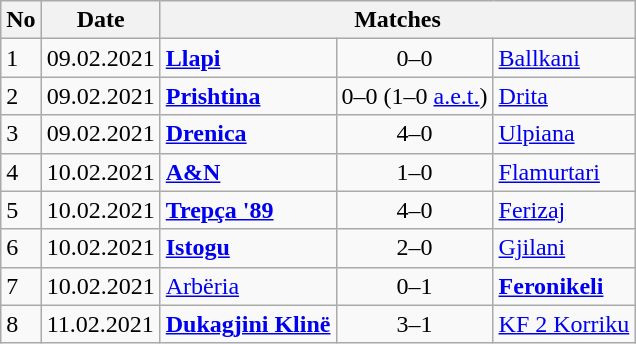<table class="wikitable">
<tr>
<th>No</th>
<th>Date</th>
<th colspan="3">Matches</th>
</tr>
<tr>
<td>1</td>
<td>09.02.2021</td>
<td><a href='#'><strong>Llapi</strong></a></td>
<td align="center">0–0 </td>
<td><a href='#'>Ballkani</a></td>
</tr>
<tr>
<td>2</td>
<td>09.02.2021</td>
<td><a href='#'><strong>Prishtina</strong></a></td>
<td align="center">0–0 (1–0 <a href='#'>a.e.t.</a>)</td>
<td><a href='#'>Drita</a></td>
</tr>
<tr>
<td>3</td>
<td>09.02.2021</td>
<td><a href='#'><strong>Drenica</strong></a></td>
<td align="center">4–0</td>
<td><a href='#'>Ulpiana</a></td>
</tr>
<tr>
<td>4</td>
<td>10.02.2021</td>
<td><strong><a href='#'>A&N</a></strong></td>
<td align="center">1–0</td>
<td><a href='#'>Flamurtari</a></td>
</tr>
<tr>
<td>5</td>
<td>10.02.2021</td>
<td><a href='#'><strong>Trepça '89</strong></a></td>
<td align="center">4–0</td>
<td><a href='#'>Ferizaj</a></td>
</tr>
<tr>
<td>6</td>
<td>10.02.2021</td>
<td><a href='#'><strong>Istogu</strong></a></td>
<td align="center">2–0</td>
<td><a href='#'>Gjilani</a></td>
</tr>
<tr>
<td>7</td>
<td>10.02.2021</td>
<td><a href='#'>Arbëria</a></td>
<td align="center">0–1</td>
<td><a href='#'><strong>Feronikeli</strong></a></td>
</tr>
<tr>
<td>8</td>
<td>11.02.2021</td>
<td><a href='#'><strong>Dukagjini Klinë</strong></a></td>
<td align="center">3–1</td>
<td><a href='#'>KF 2 Korriku</a></td>
</tr>
</table>
